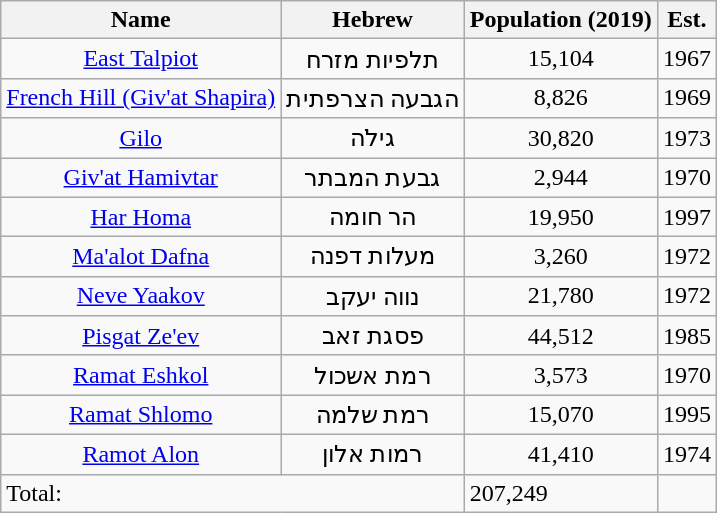<table class="wikitable sortable">
<tr>
<th>Name</th>
<th>Hebrew</th>
<th>Population (2019)</th>
<th>Est.</th>
</tr>
<tr align="center">
<td><a href='#'>East Talpiot</a></td>
<td>תלפיות מזרח</td>
<td>15,104</td>
<td>1967</td>
</tr>
<tr align="center">
<td><a href='#'>French Hill (Giv'at Shapira)</a></td>
<td>הגבעה הצרפתית</td>
<td>8,826</td>
<td>1969</td>
</tr>
<tr align="center">
<td><a href='#'>Gilo</a></td>
<td>גילֹה</td>
<td>30,820</td>
<td>1973</td>
</tr>
<tr align="center">
<td><a href='#'>Giv'at Hamivtar</a></td>
<td>גבעת המבתר</td>
<td>2,944</td>
<td>1970</td>
</tr>
<tr align="center">
<td><a href='#'>Har Homa</a></td>
<td>הר חומה</td>
<td>19,950</td>
<td>1997</td>
</tr>
<tr align="center">
<td><a href='#'>Ma'alot Dafna</a></td>
<td>מעלות דפנה</td>
<td>3,260</td>
<td>1972</td>
</tr>
<tr align="center">
<td><a href='#'>Neve Yaakov</a></td>
<td>נווה יעקב</td>
<td>21,780</td>
<td>1972</td>
</tr>
<tr align="center">
<td><a href='#'>Pisgat Ze'ev</a></td>
<td>פסגת זאב</td>
<td>44,512</td>
<td>1985</td>
</tr>
<tr align="center">
<td><a href='#'>Ramat Eshkol</a></td>
<td>רמת אשכול</td>
<td>3,573</td>
<td>1970</td>
</tr>
<tr align="center">
<td><a href='#'>Ramat Shlomo</a></td>
<td>רמת שלמה</td>
<td>15,070</td>
<td>1995</td>
</tr>
<tr align="center">
<td><a href='#'>Ramot Alon</a></td>
<td>רמות אלון</td>
<td>41,410</td>
<td>1974</td>
</tr>
<tr>
<td colspan="2">Total:</td>
<td>207,249</td>
<td></td>
</tr>
</table>
